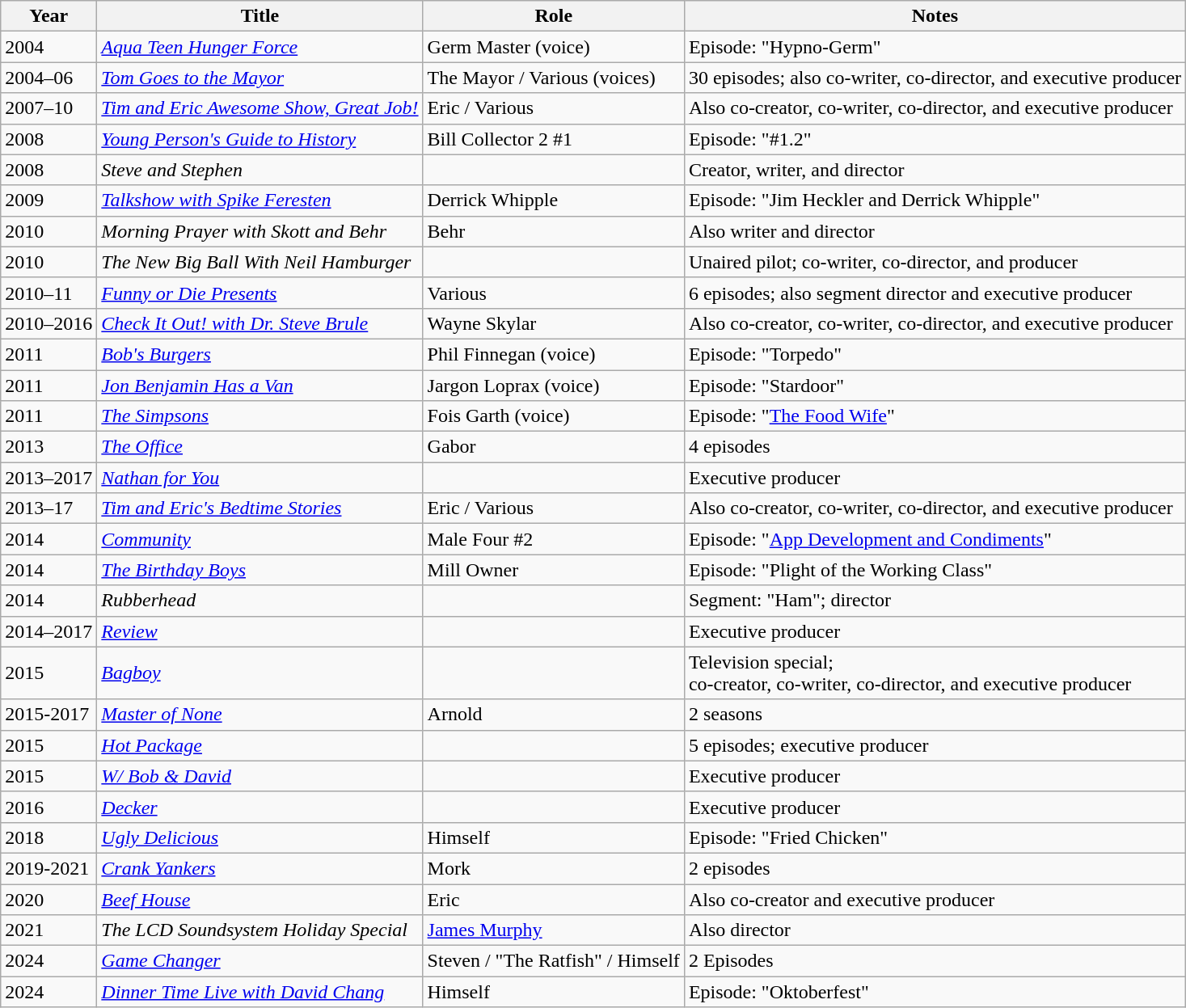<table class="wikitable sortable">
<tr>
<th>Year</th>
<th>Title</th>
<th>Role</th>
<th class="unsortable">Notes</th>
</tr>
<tr>
<td>2004</td>
<td><em><a href='#'>Aqua Teen Hunger Force</a></em></td>
<td>Germ Master (voice)</td>
<td>Episode: "Hypno-Germ"</td>
</tr>
<tr>
<td>2004–06</td>
<td><em><a href='#'>Tom Goes to the Mayor</a></em></td>
<td>The Mayor / Various (voices)</td>
<td>30 episodes; also co-writer, co-director, and executive producer</td>
</tr>
<tr>
<td>2007–10</td>
<td><em><a href='#'>Tim and Eric Awesome Show, Great Job!</a></em></td>
<td>Eric / Various</td>
<td>Also co-creator, co-writer, co-director, and executive producer</td>
</tr>
<tr>
<td>2008</td>
<td><em><a href='#'>Young Person's Guide to History</a></em></td>
<td>Bill Collector 2 #1</td>
<td>Episode: "#1.2"</td>
</tr>
<tr>
<td>2008</td>
<td><em>Steve and Stephen</em></td>
<td></td>
<td>Creator, writer, and director</td>
</tr>
<tr>
<td>2009</td>
<td><em><a href='#'>Talkshow with Spike Feresten</a></em></td>
<td>Derrick Whipple</td>
<td>Episode: "Jim Heckler and Derrick Whipple"</td>
</tr>
<tr>
<td>2010</td>
<td><em>Morning Prayer with Skott and Behr</em></td>
<td>Behr</td>
<td>Also writer and director</td>
</tr>
<tr>
<td>2010</td>
<td><em>The New Big Ball With Neil Hamburger</em></td>
<td></td>
<td>Unaired pilot; co-writer, co-director, and producer</td>
</tr>
<tr>
<td>2010–11</td>
<td><em><a href='#'>Funny or Die Presents</a></em></td>
<td>Various</td>
<td>6 episodes; also segment director and executive producer</td>
</tr>
<tr>
<td>2010–2016</td>
<td><em><a href='#'>Check It Out! with Dr. Steve Brule</a></em></td>
<td>Wayne Skylar</td>
<td>Also co-creator, co-writer, co-director, and executive producer</td>
</tr>
<tr>
<td>2011</td>
<td><em><a href='#'>Bob's Burgers</a></em></td>
<td>Phil Finnegan (voice)</td>
<td>Episode: "Torpedo"</td>
</tr>
<tr>
<td>2011</td>
<td><em><a href='#'>Jon Benjamin Has a Van</a></em></td>
<td>Jargon Loprax (voice)</td>
<td>Episode: "Stardoor"</td>
</tr>
<tr>
<td>2011</td>
<td><em><a href='#'>The Simpsons</a></em></td>
<td>Fois Garth (voice)</td>
<td>Episode: "<a href='#'>The Food Wife</a>"</td>
</tr>
<tr>
<td>2013</td>
<td><em><a href='#'>The Office</a></em></td>
<td>Gabor</td>
<td>4 episodes</td>
</tr>
<tr>
<td>2013–2017</td>
<td><em><a href='#'>Nathan for You</a></em></td>
<td></td>
<td>Executive producer</td>
</tr>
<tr>
<td>2013–17</td>
<td><em><a href='#'>Tim and Eric's Bedtime Stories</a></em></td>
<td>Eric / Various</td>
<td>Also co-creator, co-writer, co-director, and executive producer</td>
</tr>
<tr>
<td>2014</td>
<td><em><a href='#'>Community</a></em></td>
<td>Male Four #2</td>
<td>Episode: "<a href='#'>App Development and Condiments</a>"</td>
</tr>
<tr>
<td>2014</td>
<td><em><a href='#'>The Birthday Boys</a></em></td>
<td>Mill Owner</td>
<td>Episode: "Plight of the Working Class"</td>
</tr>
<tr>
<td>2014</td>
<td><em>Rubberhead</em></td>
<td></td>
<td>Segment: "Ham"; director</td>
</tr>
<tr>
<td>2014–2017</td>
<td><em><a href='#'>Review</a></em></td>
<td></td>
<td>Executive producer</td>
</tr>
<tr>
<td>2015</td>
<td><em><a href='#'>Bagboy</a></em></td>
<td></td>
<td>Television special;<br>co-creator, co-writer, co-director, and executive producer</td>
</tr>
<tr>
<td>2015-2017</td>
<td><em><a href='#'>Master of None</a></em></td>
<td>Arnold</td>
<td>2 seasons</td>
</tr>
<tr>
<td>2015</td>
<td><em><a href='#'>Hot Package</a></em></td>
<td></td>
<td>5 episodes; executive producer</td>
</tr>
<tr>
<td>2015</td>
<td><em><a href='#'>W/ Bob & David</a></em></td>
<td></td>
<td>Executive producer</td>
</tr>
<tr>
<td>2016</td>
<td><em><a href='#'>Decker</a></em></td>
<td></td>
<td>Executive producer</td>
</tr>
<tr>
<td>2018</td>
<td><em><a href='#'>Ugly Delicious</a></em></td>
<td>Himself</td>
<td>Episode: "Fried Chicken"</td>
</tr>
<tr>
<td>2019-2021</td>
<td><em><a href='#'>Crank Yankers</a></em></td>
<td>Mork</td>
<td>2 episodes</td>
</tr>
<tr>
<td>2020</td>
<td><em><a href='#'>Beef House</a></em></td>
<td>Eric</td>
<td>Also co-creator and executive producer</td>
</tr>
<tr>
<td>2021</td>
<td><em>The LCD Soundsystem Holiday Special</em></td>
<td><a href='#'>James Murphy</a></td>
<td>Also director</td>
</tr>
<tr>
<td>2024</td>
<td><em><a href='#'>Game Changer</a></em></td>
<td>Steven / "The Ratfish" / Himself</td>
<td>2 Episodes</td>
</tr>
<tr>
<td>2024</td>
<td><em><a href='#'>Dinner Time Live with David Chang</a></em></td>
<td>Himself</td>
<td>Episode: "Oktoberfest"</td>
</tr>
</table>
